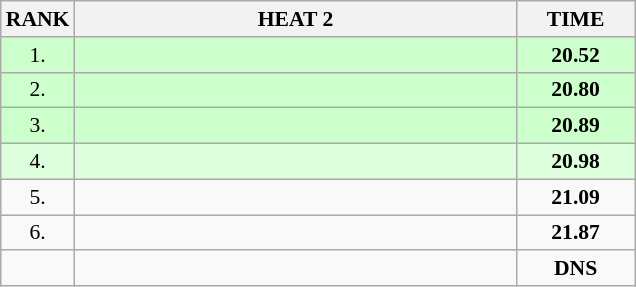<table class="wikitable" style="border-collapse: collapse; font-size: 90%;">
<tr>
<th>RANK</th>
<th style="width: 20em">HEAT 2</th>
<th style="width: 5em">TIME</th>
</tr>
<tr style="background:#ccffcc;">
<td align="center">1.</td>
<td></td>
<td align="center"><strong>20.52</strong></td>
</tr>
<tr style="background:#ccffcc;">
<td align="center">2.</td>
<td></td>
<td align="center"><strong>20.80</strong></td>
</tr>
<tr style="background:#ccffcc;">
<td align="center">3.</td>
<td></td>
<td align="center"><strong>20.89</strong></td>
</tr>
<tr style="background:#ddffdd;">
<td align="center">4.</td>
<td></td>
<td align="center"><strong>20.98</strong></td>
</tr>
<tr>
<td align="center">5.</td>
<td></td>
<td align="center"><strong>21.09</strong></td>
</tr>
<tr>
<td align="center">6.</td>
<td></td>
<td align="center"><strong>21.87</strong></td>
</tr>
<tr>
<td align="center"></td>
<td></td>
<td align="center"><strong>DNS</strong></td>
</tr>
</table>
